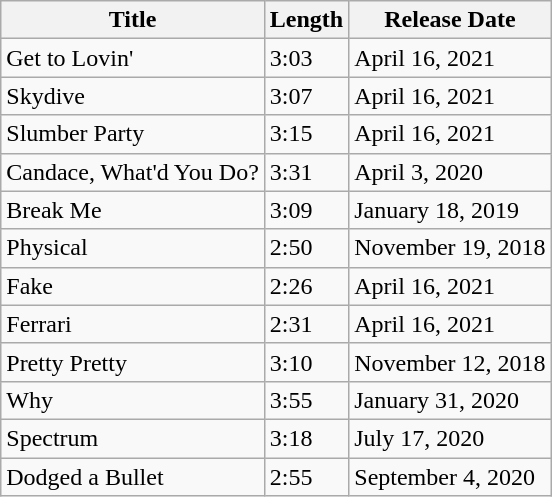<table class="wikitable">
<tr>
<th>Title</th>
<th>Length</th>
<th>Release Date</th>
</tr>
<tr>
<td>Get to Lovin'</td>
<td>3:03</td>
<td>April 16, 2021</td>
</tr>
<tr>
<td>Skydive</td>
<td>3:07</td>
<td>April 16, 2021</td>
</tr>
<tr>
<td>Slumber Party</td>
<td>3:15</td>
<td>April 16, 2021</td>
</tr>
<tr>
<td>Candace, What'd You Do?</td>
<td>3:31</td>
<td>April 3, 2020</td>
</tr>
<tr>
<td>Break Me</td>
<td>3:09</td>
<td>January 18, 2019</td>
</tr>
<tr>
<td>Physical</td>
<td>2:50</td>
<td>November 19, 2018</td>
</tr>
<tr>
<td>Fake</td>
<td>2:26</td>
<td>April 16, 2021</td>
</tr>
<tr>
<td>Ferrari</td>
<td>2:31</td>
<td>April 16, 2021</td>
</tr>
<tr>
<td>Pretty Pretty</td>
<td>3:10</td>
<td>November 12, 2018</td>
</tr>
<tr>
<td>Why</td>
<td>3:55</td>
<td>January 31, 2020</td>
</tr>
<tr>
<td>Spectrum</td>
<td>3:18</td>
<td>July 17, 2020</td>
</tr>
<tr>
<td>Dodged a Bullet</td>
<td>2:55</td>
<td>September 4, 2020</td>
</tr>
</table>
